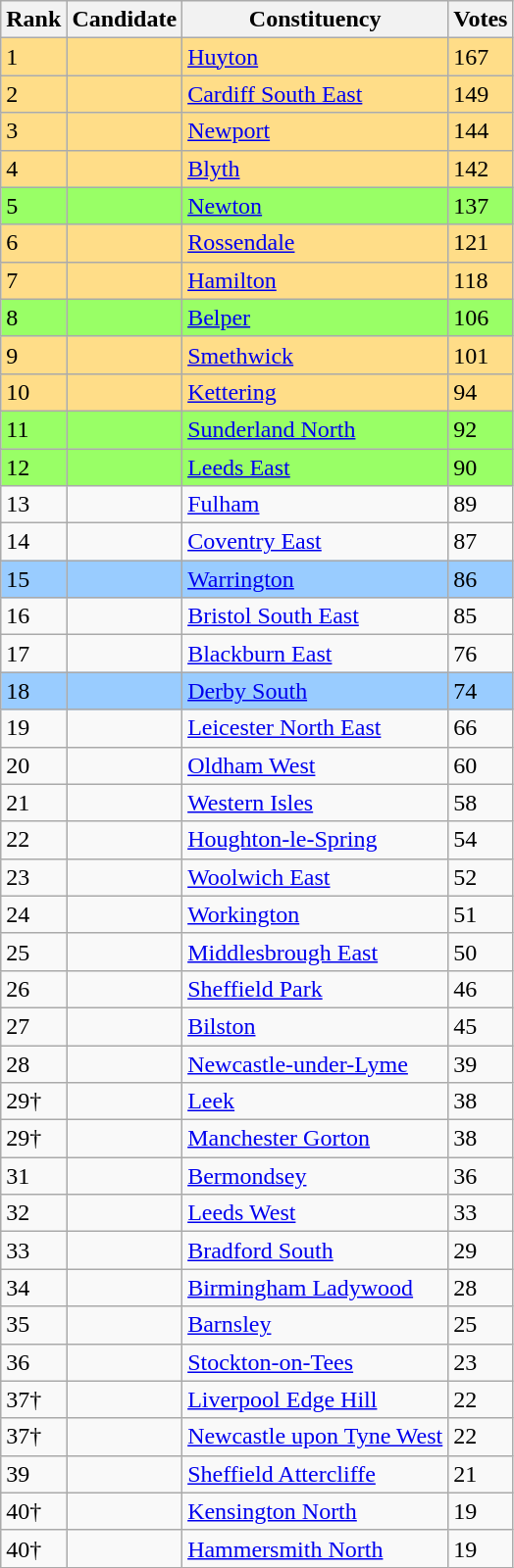<table class="wikitable sortable">
<tr>
<th>Rank<br></th>
<th>Candidate<br></th>
<th>Constituency<br></th>
<th>Votes<br></th>
</tr>
<tr bgcolor=ffdd88>
<td>1</td>
<td></td>
<td><a href='#'>Huyton</a></td>
<td>167</td>
</tr>
<tr bgcolor=ffdd88>
<td>2</td>
<td></td>
<td><a href='#'>Cardiff South East</a></td>
<td>149</td>
</tr>
<tr bgcolor=ffdd88>
<td>3</td>
<td></td>
<td><a href='#'>Newport</a></td>
<td>144</td>
</tr>
<tr bgcolor=ffdd88>
<td>4</td>
<td></td>
<td><a href='#'>Blyth</a></td>
<td>142</td>
</tr>
<tr bgcolor=99ff66>
<td>5</td>
<td></td>
<td><a href='#'>Newton</a></td>
<td>137</td>
</tr>
<tr bgcolor=ffdd88>
<td>6</td>
<td></td>
<td><a href='#'>Rossendale</a></td>
<td>121</td>
</tr>
<tr bgcolor=ffdd88>
<td>7</td>
<td></td>
<td><a href='#'>Hamilton</a></td>
<td>118</td>
</tr>
<tr bgcolor=99ff66>
<td>8</td>
<td></td>
<td><a href='#'>Belper</a></td>
<td>106</td>
</tr>
<tr bgcolor=ffdd88>
<td>9</td>
<td></td>
<td><a href='#'>Smethwick</a></td>
<td>101</td>
</tr>
<tr bgcolor=ffdd88>
<td>10</td>
<td></td>
<td><a href='#'>Kettering</a></td>
<td>94</td>
</tr>
<tr bgcolor=99ff66>
<td>11</td>
<td></td>
<td><a href='#'>Sunderland North</a></td>
<td>92</td>
</tr>
<tr bgcolor=99ff66>
<td>12</td>
<td></td>
<td><a href='#'>Leeds East</a></td>
<td>90</td>
</tr>
<tr>
<td>13</td>
<td></td>
<td><a href='#'>Fulham</a></td>
<td>89</td>
</tr>
<tr>
<td>14</td>
<td></td>
<td><a href='#'>Coventry East</a></td>
<td>87</td>
</tr>
<tr bgcolor=99ccff>
<td>15</td>
<td></td>
<td><a href='#'>Warrington</a></td>
<td>86</td>
</tr>
<tr>
<td>16</td>
<td></td>
<td><a href='#'>Bristol South East</a></td>
<td>85</td>
</tr>
<tr>
<td>17</td>
<td></td>
<td><a href='#'>Blackburn East</a></td>
<td>76</td>
</tr>
<tr bgcolor=99ccff>
<td>18</td>
<td></td>
<td><a href='#'>Derby South</a></td>
<td>74</td>
</tr>
<tr>
<td>19</td>
<td></td>
<td><a href='#'>Leicester North East</a></td>
<td>66</td>
</tr>
<tr>
<td>20</td>
<td></td>
<td><a href='#'>Oldham West</a></td>
<td>60</td>
</tr>
<tr>
<td>21</td>
<td></td>
<td><a href='#'>Western Isles</a></td>
<td>58</td>
</tr>
<tr>
<td>22</td>
<td></td>
<td><a href='#'>Houghton-le-Spring</a></td>
<td>54</td>
</tr>
<tr>
<td>23</td>
<td></td>
<td><a href='#'>Woolwich East</a></td>
<td>52</td>
</tr>
<tr>
<td>24</td>
<td></td>
<td><a href='#'>Workington</a></td>
<td>51</td>
</tr>
<tr>
<td>25</td>
<td></td>
<td><a href='#'>Middlesbrough East</a></td>
<td>50</td>
</tr>
<tr>
<td>26</td>
<td></td>
<td><a href='#'>Sheffield Park</a></td>
<td>46</td>
</tr>
<tr>
<td>27</td>
<td></td>
<td><a href='#'>Bilston</a></td>
<td>45</td>
</tr>
<tr>
<td>28</td>
<td></td>
<td><a href='#'>Newcastle-under-Lyme</a></td>
<td>39</td>
</tr>
<tr>
<td>29†</td>
<td></td>
<td><a href='#'>Leek</a></td>
<td>38</td>
</tr>
<tr>
<td>29†</td>
<td></td>
<td><a href='#'>Manchester Gorton</a></td>
<td>38</td>
</tr>
<tr>
<td>31</td>
<td></td>
<td><a href='#'>Bermondsey</a></td>
<td>36</td>
</tr>
<tr>
<td>32</td>
<td></td>
<td><a href='#'>Leeds West</a></td>
<td>33</td>
</tr>
<tr>
<td>33</td>
<td></td>
<td><a href='#'>Bradford South</a></td>
<td>29</td>
</tr>
<tr>
<td>34</td>
<td></td>
<td><a href='#'>Birmingham Ladywood</a></td>
<td>28</td>
</tr>
<tr>
<td>35</td>
<td></td>
<td><a href='#'>Barnsley</a></td>
<td>25</td>
</tr>
<tr>
<td>36</td>
<td></td>
<td><a href='#'>Stockton-on-Tees</a></td>
<td>23</td>
</tr>
<tr>
<td>37†</td>
<td></td>
<td><a href='#'>Liverpool Edge Hill</a></td>
<td>22</td>
</tr>
<tr>
<td>37†</td>
<td></td>
<td><a href='#'>Newcastle upon Tyne West</a></td>
<td>22</td>
</tr>
<tr>
<td>39</td>
<td></td>
<td><a href='#'>Sheffield Attercliffe</a></td>
<td>21</td>
</tr>
<tr>
<td>40†</td>
<td></td>
<td><a href='#'>Kensington North</a></td>
<td>19</td>
</tr>
<tr>
<td>40†</td>
<td></td>
<td><a href='#'>Hammersmith North</a></td>
<td>19</td>
</tr>
</table>
